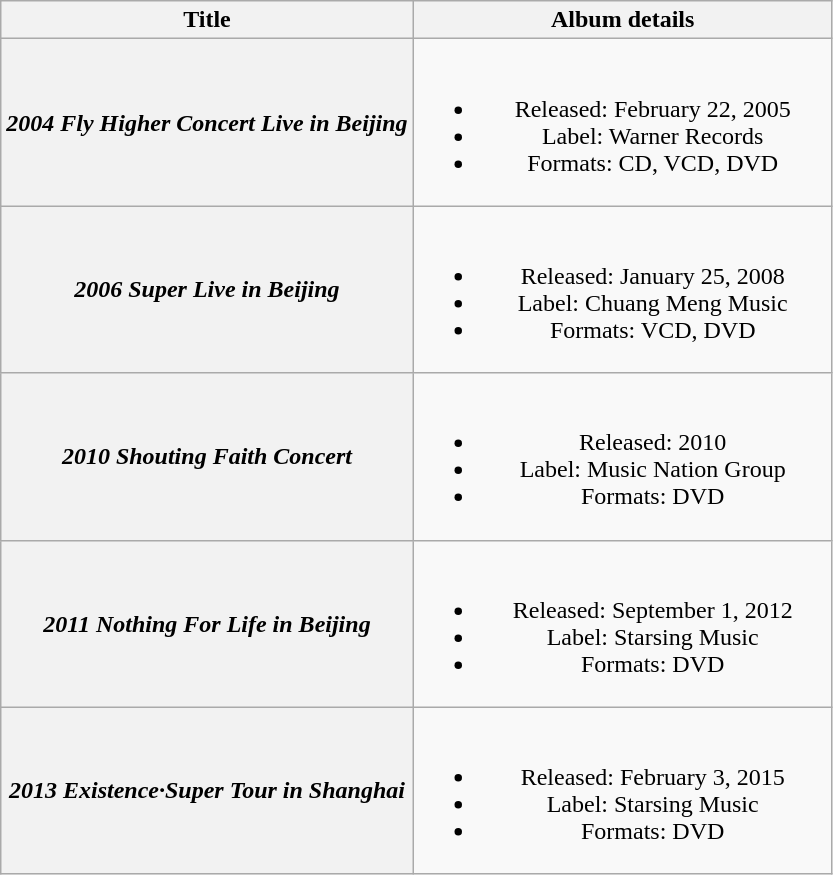<table class="wikitable plainrowheaders" style="text-align:center;">
<tr>
<th rowspan="1">Title</th>
<th rowspan="1" style="width:17em;">Album details</th>
</tr>
<tr>
<th scope="row"><em>2004 Fly Higher Concert Live in Beijing</em></th>
<td><br><ul><li>Released: February 22, 2005</li><li>Label: Warner Records</li><li>Formats: CD, VCD, DVD</li></ul></td>
</tr>
<tr>
<th scope="row"><em>2006 Super Live in Beijing</em></th>
<td><br><ul><li>Released: January 25, 2008</li><li>Label: Chuang Meng Music</li><li>Formats: VCD, DVD</li></ul></td>
</tr>
<tr>
<th scope="row"><em>2010 Shouting Faith Concert</em></th>
<td><br><ul><li>Released: 2010</li><li>Label: Music Nation Group</li><li>Formats: DVD</li></ul></td>
</tr>
<tr>
<th scope="row"><em>2011 Nothing For Life in Beijing</em></th>
<td><br><ul><li>Released: September 1, 2012</li><li>Label: Starsing Music</li><li>Formats: DVD</li></ul></td>
</tr>
<tr>
<th scope="row"><em>2013 Existence·Super Tour in Shanghai</em></th>
<td><br><ul><li>Released: February 3, 2015</li><li>Label: Starsing Music</li><li>Formats: DVD</li></ul></td>
</tr>
</table>
